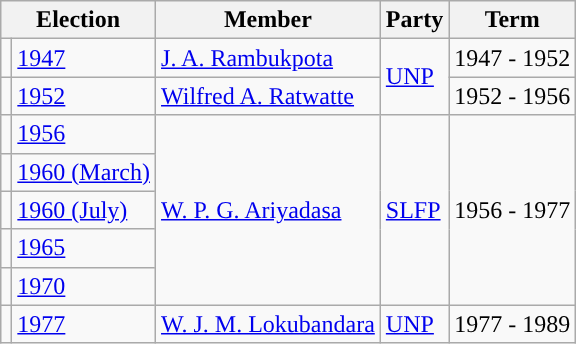<table class="wikitable">
<tr>
<th colspan="2">Election</th>
<th>Member</th>
<th>Party</th>
<th>Term</th>
</tr>
<tr>
<td style="background-color: "></td>
<td><a href='#'>1947</a></td>
<td><a href='#'>J. A. Rambukpota</a></td>
<td rowspan=2><a href='#'>UNP</a></td>
<td>1947 - 1952</td>
</tr>
<tr>
<td style="background-color: "></td>
<td><a href='#'>1952</a></td>
<td><a href='#'>Wilfred A. Ratwatte</a></td>
<td>1952 - 1956</td>
</tr>
<tr>
<td style="background-color: "></td>
<td><a href='#'>1956</a></td>
<td rowspan=5><a href='#'>W. P. G. Ariyadasa</a></td>
<td rowspan=5><a href='#'>SLFP</a></td>
<td rowspan=5>1956 - 1977</td>
</tr>
<tr>
<td style="background-color: "></td>
<td><a href='#'>1960 (March)</a></td>
</tr>
<tr>
<td style="background-color: "></td>
<td><a href='#'>1960 (July)</a></td>
</tr>
<tr>
<td style="background-color: "></td>
<td><a href='#'>1965</a></td>
</tr>
<tr>
<td style="background-color: "></td>
<td><a href='#'>1970</a></td>
</tr>
<tr>
<td style="background-color: "></td>
<td><a href='#'>1977</a></td>
<td><a href='#'>W. J. M. Lokubandara</a></td>
<td><a href='#'>UNP</a></td>
<td>1977 - 1989</td>
</tr>
</table>
